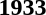<table>
<tr>
<td><strong>1933</strong><br></td>
</tr>
</table>
